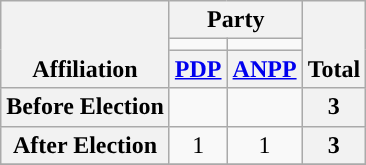<table class=wikitable style="text-align:center">
<tr style="vertical-align:bottom;">
<th rowspan=3>Affiliation</th>
<th colspan=2>Party</th>
<th rowspan=3>Total</th>
</tr>
<tr>
<td style="background-color:"></td>
<td style="background-color:"></td>
</tr>
<tr>
<th><a href='#'>PDP</a></th>
<th><a href='#'>ANPP</a></th>
</tr>
<tr>
<th>Before Election</th>
<td></td>
<td></td>
<th>3</th>
</tr>
<tr>
<th>After Election</th>
<td>1</td>
<td>1</td>
<th>3</th>
</tr>
<tr>
</tr>
</table>
